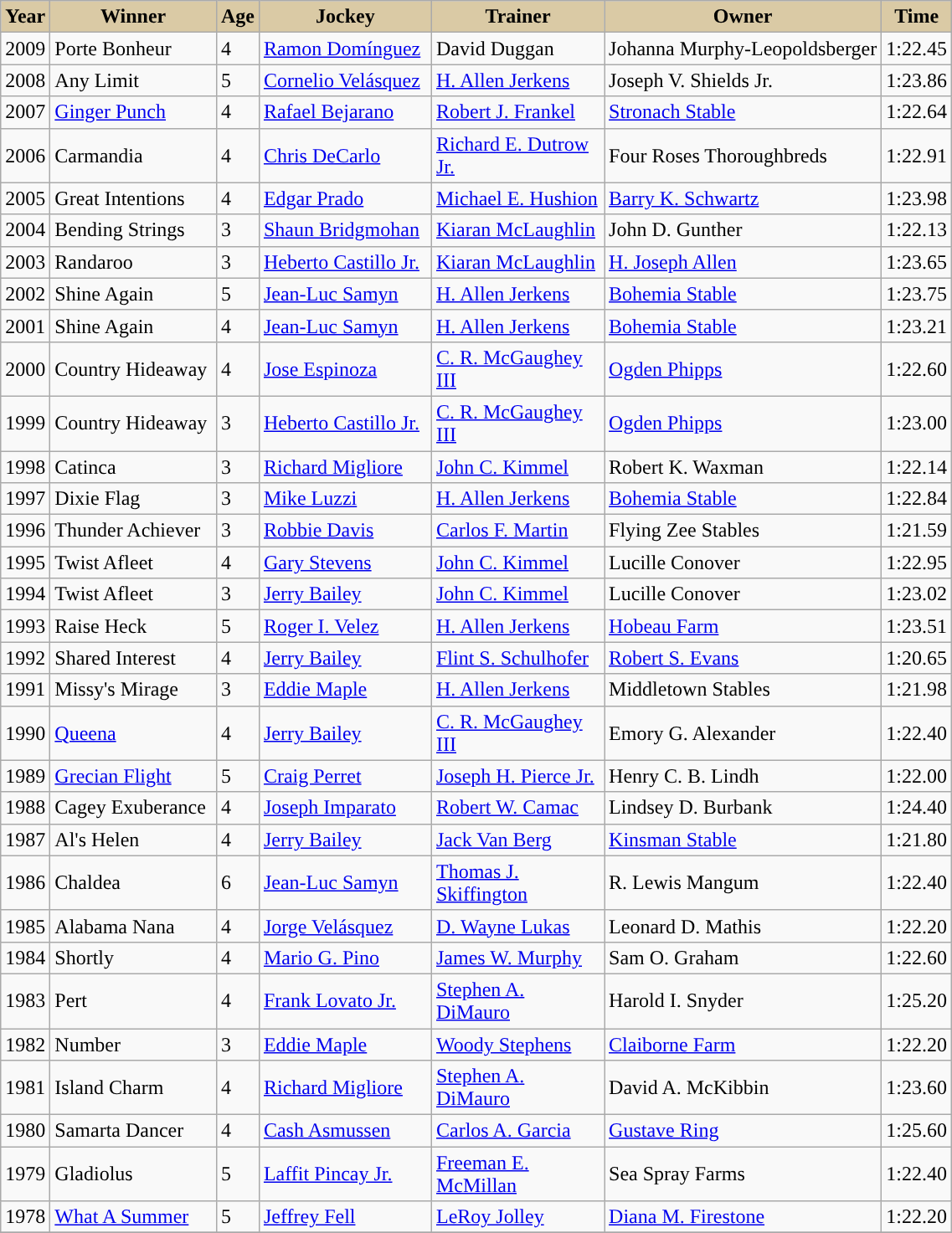<table class="wikitable sortable">
<tr>
<th style="background-color:#DACAA5; width:25px">Year<br></th>
<th style="background-color:#DACAA5; width:125px">Winner<br></th>
<th style="background-color:#DACAA5" width:25px">Age<br></th>
<th style="background-color:#DACAA5; width:130px">Jockey<br></th>
<th style="background-color:#DACAA5; width:130px">Trainer<br></th>
<th style="background-color:#DACAA5;">Owner<br></th>
<th style="background-color:#DACAA5">Time<br></th>
</tr>
<tr>
<td>2009</td>
<td>Porte Bonheur</td>
<td>4</td>
<td><a href='#'>Ramon Domínguez</a></td>
<td>David Duggan</td>
<td>Johanna Murphy-Leopoldsberger</td>
<td>1:22.45</td>
</tr>
<tr>
<td>2008</td>
<td>Any Limit</td>
<td>5</td>
<td><a href='#'>Cornelio Velásquez</a></td>
<td><a href='#'>H. Allen Jerkens</a></td>
<td>Joseph V. Shields Jr.</td>
<td>1:23.86</td>
</tr>
<tr>
<td>2007</td>
<td><a href='#'>Ginger Punch</a></td>
<td>4</td>
<td><a href='#'>Rafael Bejarano</a></td>
<td><a href='#'>Robert J. Frankel</a></td>
<td><a href='#'>Stronach Stable</a></td>
<td>1:22.64</td>
</tr>
<tr>
<td>2006</td>
<td>Carmandia</td>
<td>4</td>
<td><a href='#'>Chris DeCarlo</a></td>
<td><a href='#'>Richard E. Dutrow Jr.</a></td>
<td>Four Roses Thoroughbreds</td>
<td>1:22.91</td>
</tr>
<tr>
<td>2005</td>
<td>Great Intentions</td>
<td>4</td>
<td><a href='#'>Edgar Prado</a></td>
<td><a href='#'>Michael E. Hushion</a></td>
<td><a href='#'>Barry K. Schwartz</a></td>
<td>1:23.98</td>
</tr>
<tr>
<td>2004</td>
<td>Bending Strings</td>
<td>3</td>
<td><a href='#'>Shaun Bridgmohan</a></td>
<td><a href='#'>Kiaran McLaughlin</a></td>
<td>John D. Gunther</td>
<td>1:22.13</td>
</tr>
<tr>
<td>2003</td>
<td>Randaroo</td>
<td>3</td>
<td><a href='#'>Heberto Castillo Jr.</a></td>
<td><a href='#'>Kiaran McLaughlin</a></td>
<td><a href='#'>H. Joseph Allen</a></td>
<td>1:23.65</td>
</tr>
<tr>
<td>2002</td>
<td>Shine Again</td>
<td>5</td>
<td><a href='#'>Jean-Luc Samyn</a></td>
<td><a href='#'>H. Allen Jerkens</a></td>
<td><a href='#'>Bohemia Stable</a></td>
<td>1:23.75</td>
</tr>
<tr>
<td>2001</td>
<td>Shine Again</td>
<td>4</td>
<td><a href='#'>Jean-Luc Samyn</a></td>
<td><a href='#'>H. Allen Jerkens</a></td>
<td><a href='#'>Bohemia Stable</a></td>
<td>1:23.21</td>
</tr>
<tr>
<td>2000</td>
<td>Country Hideaway</td>
<td>4</td>
<td><a href='#'>Jose Espinoza</a></td>
<td><a href='#'>C. R. McGaughey III</a></td>
<td><a href='#'>Ogden Phipps</a></td>
<td>1:22.60</td>
</tr>
<tr>
<td>1999</td>
<td>Country Hideaway</td>
<td>3</td>
<td><a href='#'>Heberto Castillo Jr.</a></td>
<td><a href='#'>C. R. McGaughey III</a></td>
<td><a href='#'>Ogden Phipps</a></td>
<td>1:23.00</td>
</tr>
<tr>
<td>1998</td>
<td>Catinca</td>
<td>3</td>
<td><a href='#'>Richard Migliore</a></td>
<td><a href='#'>John C. Kimmel</a></td>
<td>Robert K. Waxman</td>
<td>1:22.14</td>
</tr>
<tr>
<td>1997</td>
<td>Dixie Flag</td>
<td>3</td>
<td><a href='#'>Mike Luzzi</a></td>
<td><a href='#'>H. Allen Jerkens</a></td>
<td><a href='#'>Bohemia Stable</a></td>
<td>1:22.84</td>
</tr>
<tr>
<td>1996</td>
<td>Thunder Achiever</td>
<td>3</td>
<td><a href='#'>Robbie Davis</a></td>
<td><a href='#'>Carlos F. Martin</a></td>
<td>Flying Zee Stables</td>
<td>1:21.59</td>
</tr>
<tr>
<td>1995</td>
<td>Twist Afleet</td>
<td>4</td>
<td><a href='#'>Gary Stevens</a></td>
<td><a href='#'>John C. Kimmel</a></td>
<td>Lucille Conover</td>
<td>1:22.95</td>
</tr>
<tr>
<td>1994</td>
<td>Twist Afleet</td>
<td>3</td>
<td><a href='#'>Jerry Bailey</a></td>
<td><a href='#'>John C. Kimmel</a></td>
<td>Lucille Conover</td>
<td>1:23.02</td>
</tr>
<tr>
<td>1993</td>
<td>Raise Heck</td>
<td>5</td>
<td><a href='#'>Roger I. Velez</a></td>
<td><a href='#'>H. Allen Jerkens</a></td>
<td><a href='#'>Hobeau Farm</a></td>
<td>1:23.51</td>
</tr>
<tr>
<td>1992</td>
<td>Shared Interest</td>
<td>4</td>
<td><a href='#'>Jerry Bailey</a></td>
<td><a href='#'>Flint S. Schulhofer</a></td>
<td><a href='#'>Robert S. Evans</a></td>
<td>1:20.65</td>
</tr>
<tr>
<td>1991</td>
<td>Missy's Mirage</td>
<td>3</td>
<td><a href='#'>Eddie Maple</a></td>
<td><a href='#'>H. Allen Jerkens</a></td>
<td>Middletown Stables</td>
<td>1:21.98</td>
</tr>
<tr>
<td>1990</td>
<td><a href='#'>Queena</a></td>
<td>4</td>
<td><a href='#'>Jerry Bailey</a></td>
<td><a href='#'>C. R. McGaughey III</a></td>
<td>Emory G. Alexander</td>
<td>1:22.40</td>
</tr>
<tr>
<td>1989</td>
<td><a href='#'>Grecian Flight</a></td>
<td>5</td>
<td><a href='#'>Craig Perret</a></td>
<td><a href='#'>Joseph H. Pierce Jr.</a></td>
<td>Henry C. B. Lindh</td>
<td>1:22.00</td>
</tr>
<tr>
<td>1988</td>
<td>Cagey Exuberance</td>
<td>4</td>
<td><a href='#'>Joseph Imparato</a></td>
<td><a href='#'>Robert W. Camac</a></td>
<td>Lindsey D. Burbank</td>
<td>1:24.40</td>
</tr>
<tr>
<td>1987</td>
<td>Al's Helen</td>
<td>4</td>
<td><a href='#'>Jerry Bailey</a></td>
<td><a href='#'>Jack Van Berg</a></td>
<td><a href='#'>Kinsman Stable</a></td>
<td>1:21.80</td>
</tr>
<tr>
<td>1986</td>
<td>Chaldea</td>
<td>6</td>
<td><a href='#'>Jean-Luc Samyn</a></td>
<td><a href='#'>Thomas J. Skiffington</a></td>
<td>R. Lewis Mangum</td>
<td>1:22.40</td>
</tr>
<tr>
<td>1985</td>
<td>Alabama Nana</td>
<td>4</td>
<td><a href='#'>Jorge Velásquez</a></td>
<td><a href='#'>D. Wayne Lukas</a></td>
<td>Leonard D. Mathis</td>
<td>1:22.20</td>
</tr>
<tr>
<td>1984</td>
<td>Shortly</td>
<td>4</td>
<td><a href='#'>Mario G. Pino</a></td>
<td><a href='#'>James W. Murphy</a></td>
<td>Sam O. Graham</td>
<td>1:22.60</td>
</tr>
<tr>
<td>1983</td>
<td>Pert</td>
<td>4</td>
<td><a href='#'>Frank Lovato Jr.</a></td>
<td><a href='#'>Stephen A. DiMauro</a></td>
<td>Harold I. Snyder</td>
<td>1:25.20</td>
</tr>
<tr>
<td>1982</td>
<td>Number</td>
<td>3</td>
<td><a href='#'>Eddie Maple</a></td>
<td><a href='#'>Woody Stephens</a></td>
<td><a href='#'>Claiborne Farm</a></td>
<td>1:22.20</td>
</tr>
<tr>
<td>1981</td>
<td>Island Charm</td>
<td>4</td>
<td><a href='#'>Richard Migliore</a></td>
<td><a href='#'>Stephen A. DiMauro</a></td>
<td>David A. McKibbin</td>
<td>1:23.60</td>
</tr>
<tr>
<td>1980</td>
<td>Samarta Dancer</td>
<td>4</td>
<td><a href='#'>Cash Asmussen</a></td>
<td><a href='#'>Carlos A. Garcia</a></td>
<td><a href='#'>Gustave Ring</a></td>
<td>1:25.60</td>
</tr>
<tr>
<td>1979</td>
<td>Gladiolus</td>
<td>5</td>
<td><a href='#'>Laffit Pincay Jr.</a></td>
<td><a href='#'>Freeman E. McMillan</a></td>
<td>Sea Spray Farms</td>
<td>1:22.40</td>
</tr>
<tr>
<td>1978</td>
<td><a href='#'>What A Summer</a></td>
<td>5</td>
<td><a href='#'>Jeffrey Fell</a></td>
<td><a href='#'>LeRoy Jolley</a></td>
<td><a href='#'>Diana M. Firestone</a></td>
<td>1:22.20</td>
</tr>
<tr>
</tr>
</table>
